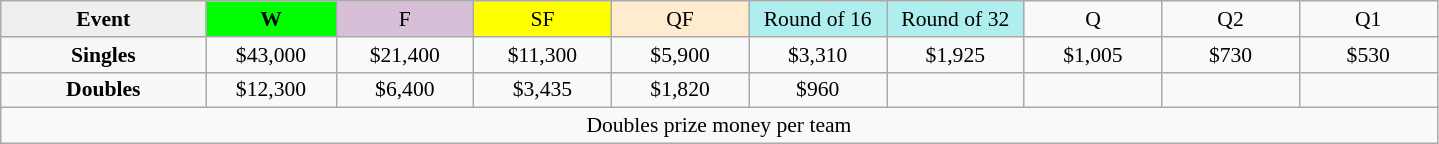<table class=wikitable style=font-size:90%;text-align:center>
<tr>
<td style="width:130px; background:#efefef;"><strong>Event</strong></td>
<td style="width:80px; background:lime;"><strong>W</strong></td>
<td style="width:85px; background:thistle;">F</td>
<td style="width:85px; background:#ff0;">SF</td>
<td style="width:85px; background:#ffebcd;">QF</td>
<td style="width:85px; background:#afeeee;">Round of 16</td>
<td style="width:85px; background:#afeeee;">Round of 32</td>
<td width=85>Q</td>
<td width=85>Q2</td>
<td width=85>Q1</td>
</tr>
<tr>
<td style="background:#f8f8f8;"><strong>Singles</strong></td>
<td>$43,000</td>
<td>$21,400</td>
<td>$11,300</td>
<td>$5,900</td>
<td>$3,310</td>
<td>$1,925</td>
<td>$1,005</td>
<td>$730</td>
<td>$530</td>
</tr>
<tr>
<td style="background:#f8f8f8;"><strong>Doubles</strong></td>
<td>$12,300</td>
<td>$6,400</td>
<td>$3,435</td>
<td>$1,820</td>
<td>$960</td>
<td></td>
<td></td>
<td></td>
<td></td>
</tr>
<tr>
<td colspan=10>Doubles prize money per team</td>
</tr>
</table>
